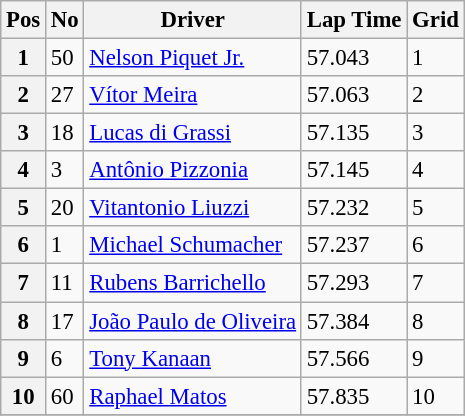<table class="wikitable" style="font-size:95%">
<tr>
<th>Pos</th>
<th>No</th>
<th>Driver</th>
<th>Lap Time</th>
<th>Grid</th>
</tr>
<tr>
<th>1</th>
<td>50</td>
<td> <a href='#'>Nelson Piquet Jr.</a></td>
<td>57.043</td>
<td>1</td>
</tr>
<tr>
<th>2</th>
<td>27</td>
<td> <a href='#'>Vítor Meira</a></td>
<td>57.063</td>
<td>2</td>
</tr>
<tr>
<th>3</th>
<td>18</td>
<td> <a href='#'>Lucas di Grassi</a></td>
<td>57.135</td>
<td>3</td>
</tr>
<tr>
<th>4</th>
<td>3</td>
<td> <a href='#'>Antônio Pizzonia</a></td>
<td>57.145</td>
<td>4</td>
</tr>
<tr>
<th>5</th>
<td>20</td>
<td> <a href='#'>Vitantonio Liuzzi</a></td>
<td>57.232</td>
<td>5</td>
</tr>
<tr>
<th>6</th>
<td>1</td>
<td> <a href='#'>Michael Schumacher</a></td>
<td>57.237</td>
<td>6</td>
</tr>
<tr>
<th>7</th>
<td>11</td>
<td> <a href='#'>Rubens Barrichello</a></td>
<td>57.293</td>
<td>7</td>
</tr>
<tr>
<th>8</th>
<td>17</td>
<td> <a href='#'>João Paulo de Oliveira</a></td>
<td>57.384</td>
<td>8</td>
</tr>
<tr>
<th>9</th>
<td>6</td>
<td> <a href='#'>Tony Kanaan</a></td>
<td>57.566</td>
<td>9</td>
</tr>
<tr>
<th>10</th>
<td>60</td>
<td> <a href='#'>Raphael Matos</a></td>
<td>57.835</td>
<td>10</td>
</tr>
<tr>
</tr>
</table>
